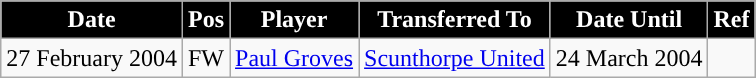<table class="wikitable plainrowheaders sortable">
<tr>
<th style="background:#000000; color:#FFFFFF; ">Date</th>
<th style="background:#000000; color:#FFFFff; ">Pos</th>
<th style="background:#000000; color:#FFFFff; ">Player</th>
<th style="background:#000000; color:#FFFFff; ">Transferred To</th>
<th style="background:#000000; color:#FFFFff; ">Date Until</th>
<th style="background:#000000; color:#FFFFff; ">Ref</th>
</tr>
<tr>
<td>27 February 2004</td>
<td>FW</td>
<td> <a href='#'>Paul Groves</a></td>
<td> <a href='#'>Scunthorpe United</a></td>
<td>24 March 2004</td>
<td></td>
</tr>
</table>
